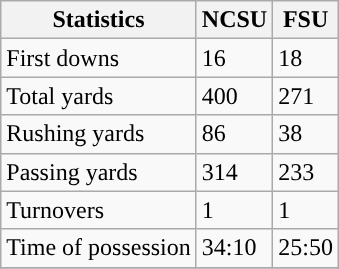<table class="wikitable">
<tr>
<th>Statistics</th>
<th>NCSU</th>
<th>FSU</th>
</tr>
<tr>
<td>First downs</td>
<td>16</td>
<td>18</td>
</tr>
<tr>
<td>Total yards</td>
<td>400</td>
<td>271</td>
</tr>
<tr>
<td>Rushing yards</td>
<td>86</td>
<td>38</td>
</tr>
<tr>
<td>Passing yards</td>
<td>314</td>
<td>233</td>
</tr>
<tr>
<td>Turnovers</td>
<td>1</td>
<td>1</td>
</tr>
<tr>
<td>Time of possession</td>
<td>34:10</td>
<td>25:50</td>
</tr>
<tr>
</tr>
</table>
